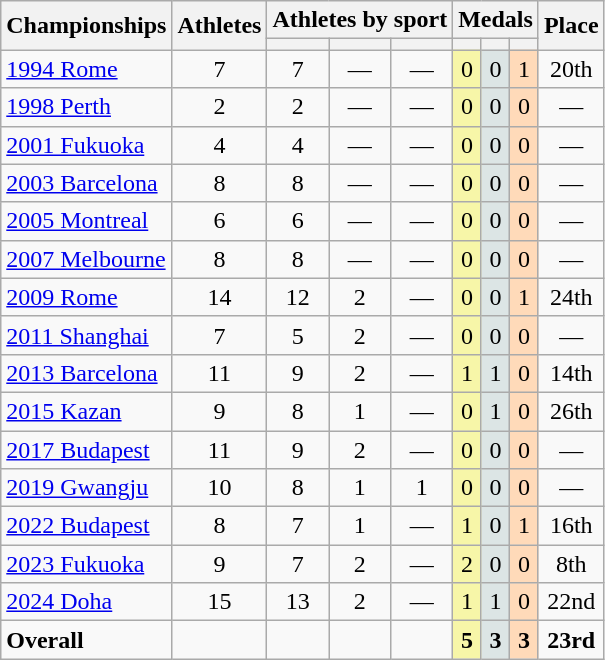<table class=wikitable>
<tr>
<th rowspan=2>Championships</th>
<th rowspan=2>Athletes</th>
<th colspan=3>Athletes by sport</th>
<th colspan=3>Medals</th>
<th rowspan=2>Place</th>
</tr>
<tr>
<th></th>
<th></th>
<th></th>
<th></th>
<th></th>
<th></th>
</tr>
<tr align=center>
<td align=left> <a href='#'>1994 Rome</a></td>
<td>7</td>
<td>7</td>
<td>—</td>
<td>—</td>
<td bgcolor=#F7F6A8>0</td>
<td bgcolor=#DCE5E5>0</td>
<td bgcolor=#FFDAB9>1</td>
<td>20th</td>
</tr>
<tr align=center>
<td align=left> <a href='#'>1998 Perth</a></td>
<td>2</td>
<td>2</td>
<td>—</td>
<td>—</td>
<td bgcolor=#F7F6A8>0</td>
<td bgcolor=#DCE5E5>0</td>
<td bgcolor=#FFDAB9>0</td>
<td>—</td>
</tr>
<tr align=center>
<td align=left> <a href='#'>2001 Fukuoka</a></td>
<td>4</td>
<td>4</td>
<td>—</td>
<td>—</td>
<td bgcolor=#F7F6A8>0</td>
<td bgcolor=#DCE5E5>0</td>
<td bgcolor=#FFDAB9>0</td>
<td>—</td>
</tr>
<tr align=center>
<td align=left> <a href='#'>2003 Barcelona</a></td>
<td>8</td>
<td>8</td>
<td>—</td>
<td>—</td>
<td bgcolor=#F7F6A8>0</td>
<td bgcolor=#DCE5E5>0</td>
<td bgcolor=#FFDAB9>0</td>
<td>—</td>
</tr>
<tr align=center>
<td align=left> <a href='#'>2005 Montreal</a></td>
<td>6</td>
<td>6</td>
<td>—</td>
<td>—</td>
<td bgcolor=#F7F6A8>0</td>
<td bgcolor=#DCE5E5>0</td>
<td bgcolor=#FFDAB9>0</td>
<td>—</td>
</tr>
<tr align=center>
<td align=left> <a href='#'>2007 Melbourne</a></td>
<td>8</td>
<td>8</td>
<td>—</td>
<td>—</td>
<td bgcolor=#F7F6A8>0</td>
<td bgcolor=#DCE5E5>0</td>
<td bgcolor=#FFDAB9>0</td>
<td>—</td>
</tr>
<tr align=center>
<td align=left> <a href='#'>2009 Rome</a></td>
<td>14</td>
<td>12</td>
<td>2</td>
<td>—</td>
<td bgcolor=#F7F6A8>0</td>
<td bgcolor=#DCE5E5>0</td>
<td bgcolor=#FFDAB9>1</td>
<td>24th</td>
</tr>
<tr align=center>
<td align=left> <a href='#'>2011 Shanghai</a></td>
<td>7</td>
<td>5</td>
<td>2</td>
<td>—</td>
<td bgcolor=#F7F6A8>0</td>
<td bgcolor=#DCE5E5>0</td>
<td bgcolor=#FFDAB9>0</td>
<td>—</td>
</tr>
<tr align=center>
<td align=left> <a href='#'>2013 Barcelona</a></td>
<td>11</td>
<td>9</td>
<td>2</td>
<td>—</td>
<td bgcolor=#F7F6A8>1</td>
<td bgcolor=#DCE5E5>1</td>
<td bgcolor=#FFDAB9>0</td>
<td>14th</td>
</tr>
<tr align=center>
<td align=left> <a href='#'>2015 Kazan</a></td>
<td>9</td>
<td>8</td>
<td>1</td>
<td>—</td>
<td bgcolor=#F7F6A8>0</td>
<td bgcolor=#DCE5E5>1</td>
<td bgcolor=#FFDAB9>0</td>
<td>26th</td>
</tr>
<tr align=center>
<td align=left> <a href='#'>2017 Budapest</a></td>
<td>11</td>
<td>9</td>
<td>2</td>
<td>—</td>
<td bgcolor=#F7F6A8>0</td>
<td bgcolor=#DCE5E5>0</td>
<td bgcolor=#FFDAB9>0</td>
<td>—</td>
</tr>
<tr align=center>
<td align=left> <a href='#'>2019 Gwangju</a></td>
<td>10</td>
<td>8</td>
<td>1</td>
<td>1</td>
<td bgcolor=#F7F6A8>0</td>
<td bgcolor=#DCE5E5>0</td>
<td bgcolor=#FFDAB9>0</td>
<td>—</td>
</tr>
<tr align=center>
<td align=left> <a href='#'>2022 Budapest</a></td>
<td>8</td>
<td>7</td>
<td>1</td>
<td>—</td>
<td bgcolor=#F7F6A8>1</td>
<td bgcolor=#DCE5E5>0</td>
<td bgcolor=#FFDAB9>1</td>
<td>16th</td>
</tr>
<tr align=center>
<td align=left> <a href='#'>2023 Fukuoka</a></td>
<td>9</td>
<td>7</td>
<td>2</td>
<td>—</td>
<td bgcolor=#F7F6A8>2</td>
<td bgcolor=#DCE5E5>0</td>
<td bgcolor=#FFDAB9>0</td>
<td>8th</td>
</tr>
<tr align=center>
<td align=left> <a href='#'>2024 Doha</a></td>
<td>15</td>
<td>13</td>
<td>2</td>
<td>—</td>
<td bgcolor=#F7F6A8>1</td>
<td bgcolor=#DCE5E5>1</td>
<td bgcolor=#FFDAB9>0</td>
<td>22nd</td>
</tr>
<tr align=center>
<td align=left><strong>Overall</strong></td>
<td></td>
<td></td>
<td></td>
<td></td>
<td bgcolor=#F7F6A8><strong>5</strong></td>
<td bgcolor=#DCE5E5><strong>3</strong></td>
<td bgcolor=#FFDAB9><strong>3</strong></td>
<td><strong>23rd</strong></td>
</tr>
</table>
